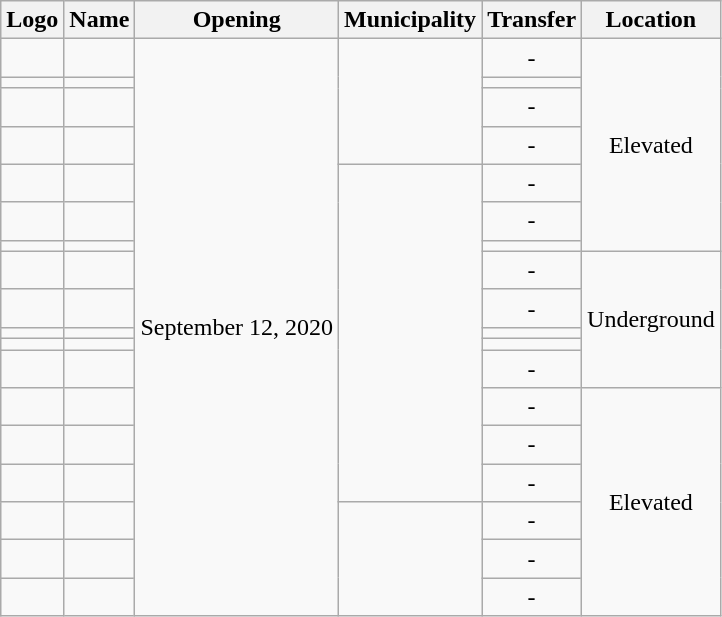<table class="wikitable" style="text-align:center;">
<tr>
<th>Logo</th>
<th>Name</th>
<th>Opening</th>
<th>Municipality</th>
<th>Transfer</th>
<th>Location</th>
</tr>
<tr>
<td></td>
<td></td>
<td rowspan="18">September 12, 2020</td>
<td rowspan="4"></td>
<td>-</td>
<td rowspan="7">Elevated</td>
</tr>
<tr>
<td></td>
<td></td>
<td></td>
</tr>
<tr>
<td></td>
<td></td>
<td>-</td>
</tr>
<tr>
<td></td>
<td></td>
<td>-</td>
</tr>
<tr>
<td></td>
<td></td>
<td rowspan="11"></td>
<td>-</td>
</tr>
<tr>
<td></td>
<td></td>
<td>-</td>
</tr>
<tr>
<td></td>
<td></td>
<td></td>
</tr>
<tr>
<td></td>
<td></td>
<td>-</td>
<td rowspan="5">Underground</td>
</tr>
<tr>
<td></td>
<td></td>
<td>-</td>
</tr>
<tr>
<td></td>
<td></td>
<td></td>
</tr>
<tr>
<td></td>
<td></td>
<td></td>
</tr>
<tr>
<td></td>
<td></td>
<td>-</td>
</tr>
<tr>
<td></td>
<td></td>
<td>-</td>
<td rowspan="6">Elevated</td>
</tr>
<tr>
<td></td>
<td></td>
<td>-</td>
</tr>
<tr>
<td></td>
<td></td>
<td>-</td>
</tr>
<tr>
<td></td>
<td></td>
<td rowspan="3"></td>
<td>-</td>
</tr>
<tr>
<td></td>
<td></td>
<td>-</td>
</tr>
<tr>
<td></td>
<td></td>
<td>-</td>
</tr>
</table>
